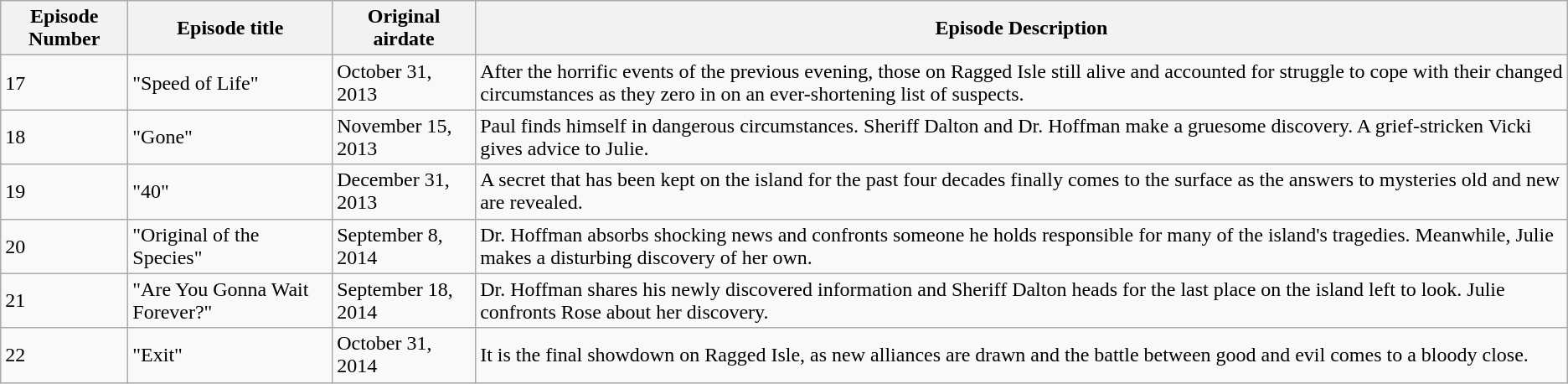<table class="wikitable">
<tr>
<th>Episode Number</th>
<th>Episode title</th>
<th>Original airdate</th>
<th>Episode Description</th>
</tr>
<tr>
<td>17</td>
<td>"Speed of Life"</td>
<td>October 31, 2013</td>
<td>After the horrific events of the previous evening, those on Ragged Isle still alive and accounted for struggle to cope with their changed circumstances as they zero in on an ever-shortening list of suspects.</td>
</tr>
<tr>
<td>18</td>
<td>"Gone"</td>
<td>November 15, 2013</td>
<td>Paul finds himself in dangerous circumstances. Sheriff Dalton and Dr. Hoffman make a gruesome discovery. A grief-stricken Vicki gives advice to Julie.</td>
</tr>
<tr>
<td>19</td>
<td>"40"</td>
<td>December 31, 2013</td>
<td>A secret that has been kept on the island for the past four decades finally comes to the surface as the answers to mysteries old and new are revealed.</td>
</tr>
<tr>
<td>20</td>
<td>"Original of the Species"</td>
<td>September 8, 2014</td>
<td>Dr. Hoffman absorbs shocking news and confronts someone he holds responsible for many of the island's tragedies. Meanwhile, Julie makes a disturbing discovery of her own.</td>
</tr>
<tr>
<td>21</td>
<td>"Are You Gonna Wait Forever?"</td>
<td>September 18, 2014</td>
<td>Dr. Hoffman shares his newly discovered information and Sheriff Dalton heads for the last place on the island left to look. Julie confronts Rose about her discovery.</td>
</tr>
<tr>
<td>22</td>
<td>"Exit"</td>
<td>October 31, 2014</td>
<td>It is the final showdown on Ragged Isle, as new alliances are drawn and the battle between good and evil comes to a bloody close.</td>
</tr>
</table>
